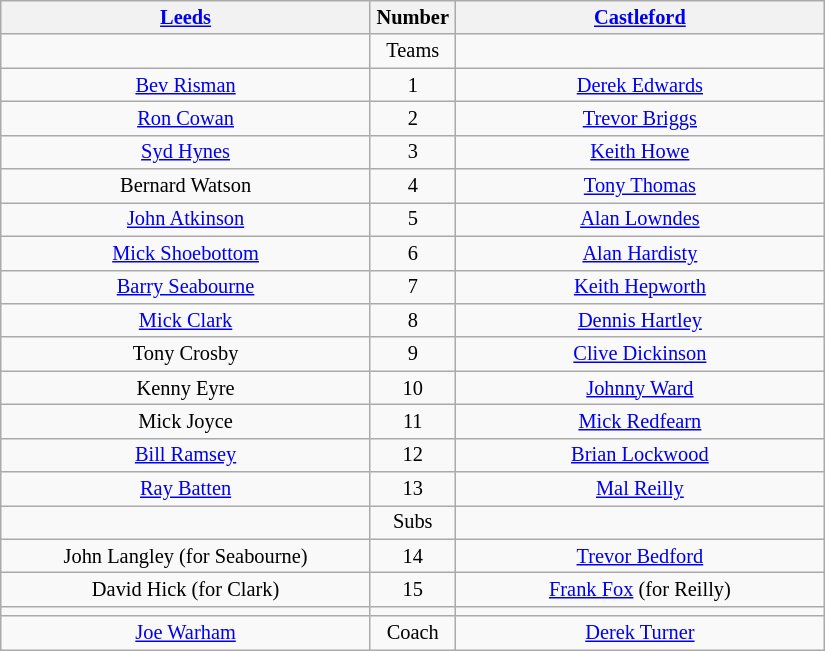<table class="wikitable" style="text-align:center; font-size: 85%">
<tr>
<th width=240 abbr=winner><a href='#'>Leeds</a></th>
<th width=50 abbr="Number">Number</th>
<th width=240 abbr=runner-up><a href='#'>Castleford</a></th>
</tr>
<tr>
<td></td>
<td>Teams</td>
<td></td>
</tr>
<tr>
<td><a href='#'>Bev Risman</a></td>
<td>1</td>
<td><a href='#'>Derek Edwards</a></td>
</tr>
<tr>
<td><a href='#'>Ron Cowan</a></td>
<td>2</td>
<td><a href='#'>Trevor Briggs</a></td>
</tr>
<tr>
<td><a href='#'>Syd Hynes</a></td>
<td>3</td>
<td><a href='#'>Keith Howe</a></td>
</tr>
<tr>
<td>Bernard Watson</td>
<td>4</td>
<td><a href='#'>Tony Thomas</a></td>
</tr>
<tr>
<td><a href='#'>John Atkinson</a></td>
<td>5</td>
<td><a href='#'>Alan Lowndes</a></td>
</tr>
<tr>
<td><a href='#'>Mick Shoebottom</a></td>
<td>6</td>
<td><a href='#'>Alan Hardisty</a></td>
</tr>
<tr>
<td><a href='#'>Barry Seabourne</a></td>
<td>7</td>
<td><a href='#'>Keith Hepworth</a></td>
</tr>
<tr>
<td><a href='#'>Mick Clark</a></td>
<td>8</td>
<td><a href='#'>Dennis Hartley</a></td>
</tr>
<tr>
<td>Tony Crosby</td>
<td>9</td>
<td><a href='#'>Clive Dickinson</a></td>
</tr>
<tr>
<td>Kenny Eyre</td>
<td>10</td>
<td><a href='#'>Johnny Ward</a></td>
</tr>
<tr>
<td>Mick Joyce</td>
<td>11</td>
<td><a href='#'>Mick Redfearn</a></td>
</tr>
<tr>
<td><a href='#'>Bill Ramsey</a></td>
<td>12</td>
<td><a href='#'>Brian Lockwood</a></td>
</tr>
<tr>
<td><a href='#'>Ray Batten</a></td>
<td>13</td>
<td><a href='#'>Mal Reilly</a></td>
</tr>
<tr>
<td></td>
<td>Subs</td>
<td></td>
</tr>
<tr>
<td>John Langley (for Seabourne)</td>
<td>14</td>
<td><a href='#'>Trevor Bedford</a></td>
</tr>
<tr>
<td>David Hick (for Clark)</td>
<td>15</td>
<td><a href='#'>Frank Fox</a> (for Reilly)</td>
</tr>
<tr>
<td></td>
<td></td>
<td></td>
</tr>
<tr>
<td><a href='#'>Joe Warham</a></td>
<td>Coach</td>
<td><a href='#'>Derek Turner</a></td>
</tr>
</table>
